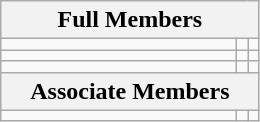<table class="wikitable">
<tr>
<th colspan=3>Full Members</th>
</tr>
<tr>
<td style="width:150px"></td>
<td></td>
<td></td>
</tr>
<tr>
<td></td>
<td></td>
<td></td>
</tr>
<tr>
<td></td>
<td></td>
<td></td>
</tr>
<tr>
<th colspan=3>Associate Members</th>
</tr>
<tr>
<td></td>
<td></td>
<td></td>
</tr>
</table>
